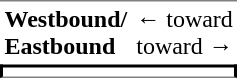<table border="0" cellspacing="0" cellpadding="3">
<tr>
<td style="border-top:solid 1px gray"><strong>Westbound/<br>Eastbound</strong></td>
<td style="border-top:solid 1px gray">←  toward  <br>  toward   →</td>
</tr>
<tr>
<td colspan="2" style="border-top:solid 2px black;border-right:solid 2px black;border-left:solid 2px black;border-bottom:solid 1px gray;text-align:center"></td>
</tr>
</table>
